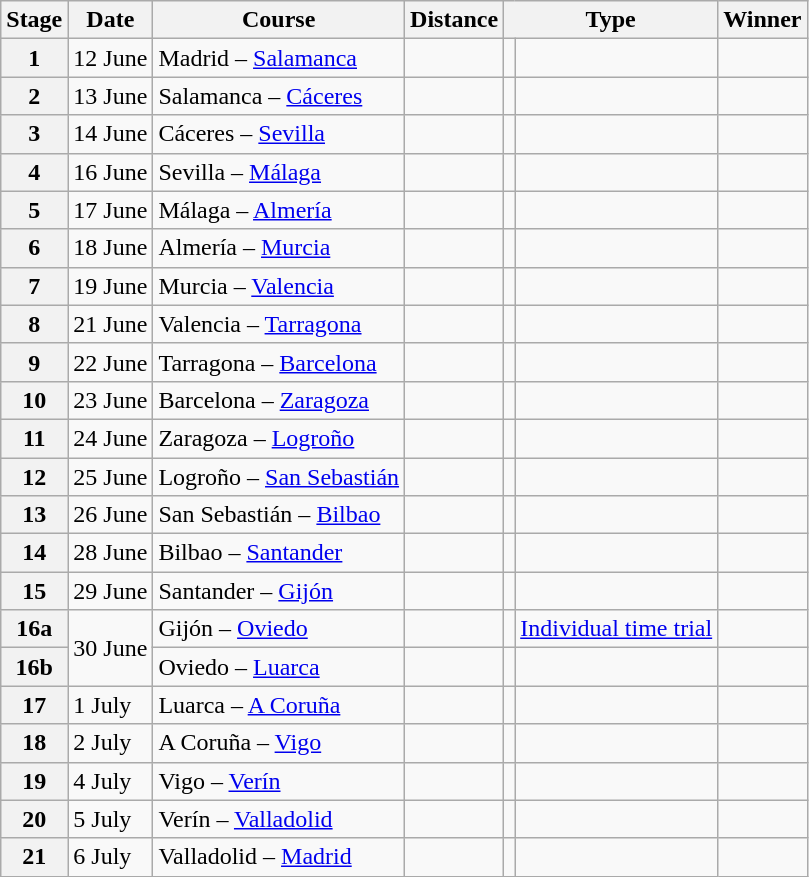<table class="wikitable">
<tr>
<th>Stage</th>
<th>Date</th>
<th>Course</th>
<th>Distance</th>
<th colspan="2">Type</th>
<th>Winner</th>
</tr>
<tr>
<th scope="row">1</th>
<td>12 June</td>
<td>Madrid – <a href='#'>Salamanca</a></td>
<td style="text-align:center;"></td>
<td></td>
<td></td>
<td></td>
</tr>
<tr>
<th scope="row">2</th>
<td>13 June</td>
<td>Salamanca – <a href='#'>Cáceres</a></td>
<td style="text-align:center;"></td>
<td></td>
<td></td>
<td></td>
</tr>
<tr>
<th scope="row">3</th>
<td>14 June</td>
<td>Cáceres – <a href='#'>Sevilla</a></td>
<td style="text-align:center;"></td>
<td></td>
<td></td>
<td></td>
</tr>
<tr>
<th scope="row">4</th>
<td>16 June</td>
<td>Sevilla – <a href='#'>Málaga</a></td>
<td style="text-align:center;"></td>
<td></td>
<td></td>
<td></td>
</tr>
<tr>
<th scope="row">5</th>
<td>17 June</td>
<td>Málaga – <a href='#'>Almería</a></td>
<td style="text-align:center;"></td>
<td></td>
<td></td>
<td></td>
</tr>
<tr>
<th scope="row">6</th>
<td>18 June</td>
<td>Almería – <a href='#'>Murcia</a></td>
<td style="text-align:center;"></td>
<td></td>
<td></td>
<td></td>
</tr>
<tr>
<th scope="row">7</th>
<td>19 June</td>
<td>Murcia – <a href='#'>Valencia</a></td>
<td style="text-align:center;"></td>
<td></td>
<td></td>
<td></td>
</tr>
<tr>
<th scope="row">8</th>
<td>21 June</td>
<td>Valencia – <a href='#'>Tarragona</a></td>
<td style="text-align:center;"></td>
<td></td>
<td></td>
<td></td>
</tr>
<tr>
<th scope="row">9</th>
<td>22 June</td>
<td>Tarragona – <a href='#'>Barcelona</a></td>
<td style="text-align:center;"></td>
<td></td>
<td></td>
<td></td>
</tr>
<tr>
<th scope="row">10</th>
<td>23 June</td>
<td>Barcelona – <a href='#'>Zaragoza</a></td>
<td style="text-align:center;"></td>
<td></td>
<td></td>
<td></td>
</tr>
<tr>
<th scope="row">11</th>
<td>24 June</td>
<td>Zaragoza – <a href='#'>Logroño</a></td>
<td style="text-align:center;"></td>
<td></td>
<td></td>
<td></td>
</tr>
<tr>
<th scope="row">12</th>
<td>25 June</td>
<td>Logroño – <a href='#'>San Sebastián</a></td>
<td style="text-align:center;"></td>
<td></td>
<td></td>
<td></td>
</tr>
<tr>
<th scope="row">13</th>
<td>26 June</td>
<td>San Sebastián – <a href='#'>Bilbao</a></td>
<td style="text-align:center;"></td>
<td></td>
<td></td>
<td></td>
</tr>
<tr>
<th scope="row">14</th>
<td>28 June</td>
<td>Bilbao – <a href='#'>Santander</a></td>
<td style="text-align:center;"></td>
<td></td>
<td></td>
<td></td>
</tr>
<tr>
<th scope="row">15</th>
<td>29 June</td>
<td>Santander – <a href='#'>Gijón</a></td>
<td style="text-align:center;"></td>
<td></td>
<td></td>
<td></td>
</tr>
<tr>
<th scope="row">16a</th>
<td rowspan="2">30 June</td>
<td>Gijón – <a href='#'>Oviedo</a></td>
<td style="text-align:center;"></td>
<td></td>
<td><a href='#'>Individual time trial</a></td>
<td></td>
</tr>
<tr>
<th scope="row">16b</th>
<td>Oviedo – <a href='#'>Luarca</a></td>
<td style="text-align:center;"></td>
<td></td>
<td></td>
<td></td>
</tr>
<tr>
<th scope="row">17</th>
<td>1 July</td>
<td>Luarca – <a href='#'>A Coruña</a></td>
<td style="text-align:center;"></td>
<td></td>
<td></td>
<td></td>
</tr>
<tr>
<th scope="row">18</th>
<td>2 July</td>
<td>A Coruña – <a href='#'>Vigo</a></td>
<td style="text-align:center;"></td>
<td></td>
<td></td>
<td></td>
</tr>
<tr>
<th scope="row">19</th>
<td>4 July</td>
<td>Vigo – <a href='#'>Verín</a></td>
<td style="text-align:center;"></td>
<td></td>
<td></td>
<td></td>
</tr>
<tr>
<th scope="row">20</th>
<td>5 July</td>
<td>Verín – <a href='#'>Valladolid</a></td>
<td style="text-align:center;"></td>
<td></td>
<td></td>
<td></td>
</tr>
<tr>
<th scope="row">21</th>
<td>6 July</td>
<td>Valladolid – <a href='#'>Madrid</a></td>
<td style="text-align:center;"></td>
<td></td>
<td></td>
<td></td>
</tr>
</table>
